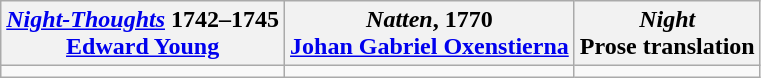<table class="wikitable">
<tr>
<th><em><a href='#'>Night-Thoughts</a></em> 1742–1745<br><a href='#'>Edward Young</a></th>
<th><em>Natten</em>, 1770<br><a href='#'>Johan Gabriel Oxenstierna</a></th>
<th><em>Night</em><br>Prose translation</th>
</tr>
<tr>
<td></td>
<td></td>
<td></td>
</tr>
</table>
